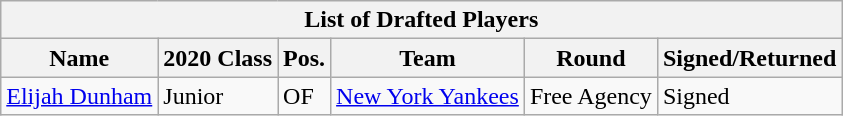<table class="wikitable collapsible">
<tr>
<th colspan="7">List of Drafted Players</th>
</tr>
<tr>
<th>Name</th>
<th>2020 Class</th>
<th>Pos.</th>
<th>Team</th>
<th>Round</th>
<th>Signed/Returned</th>
</tr>
<tr>
<td><a href='#'>Elijah Dunham</a></td>
<td>Junior</td>
<td>OF</td>
<td><a href='#'>New York Yankees</a></td>
<td>Free Agency</td>
<td>Signed</td>
</tr>
</table>
